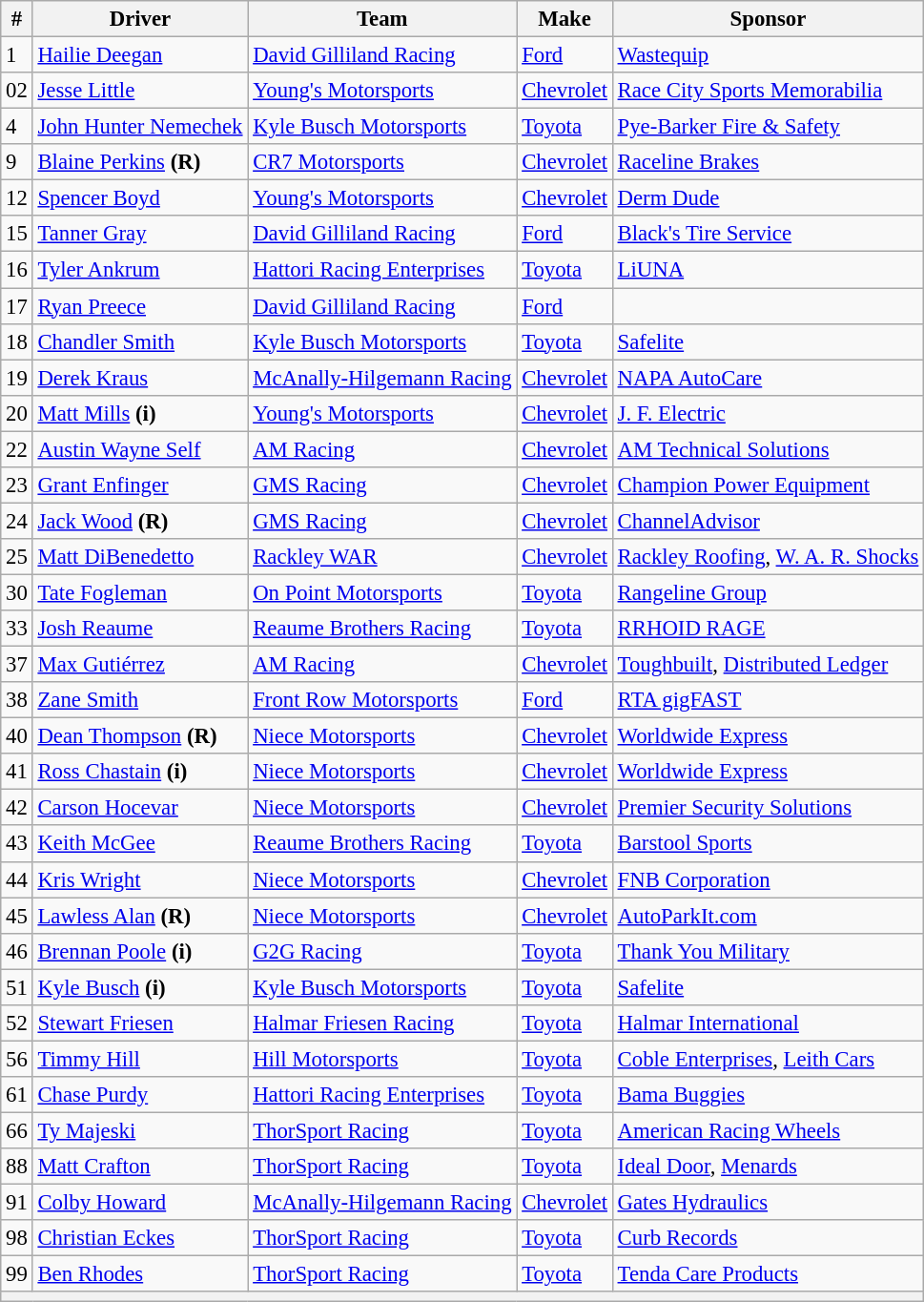<table class="wikitable" style="font-size:95%">
<tr>
<th>#</th>
<th>Driver</th>
<th>Team</th>
<th>Make</th>
<th>Sponsor</th>
</tr>
<tr>
<td>1</td>
<td><a href='#'>Hailie Deegan</a></td>
<td><a href='#'>David Gilliland Racing</a></td>
<td><a href='#'>Ford</a></td>
<td><a href='#'>Wastequip</a></td>
</tr>
<tr>
<td>02</td>
<td><a href='#'>Jesse Little</a></td>
<td><a href='#'>Young's Motorsports</a></td>
<td><a href='#'>Chevrolet</a></td>
<td><a href='#'>Race City Sports Memorabilia</a></td>
</tr>
<tr>
<td>4</td>
<td nowrap><a href='#'>John Hunter Nemechek</a></td>
<td><a href='#'>Kyle Busch Motorsports</a></td>
<td><a href='#'>Toyota</a></td>
<td><a href='#'>Pye-Barker Fire & Safety</a></td>
</tr>
<tr>
<td>9</td>
<td><a href='#'>Blaine Perkins</a> <strong>(R)</strong></td>
<td><a href='#'>CR7 Motorsports</a></td>
<td><a href='#'>Chevrolet</a></td>
<td><a href='#'>Raceline Brakes</a></td>
</tr>
<tr>
<td>12</td>
<td><a href='#'>Spencer Boyd</a></td>
<td><a href='#'>Young's Motorsports</a></td>
<td><a href='#'>Chevrolet</a></td>
<td><a href='#'>Derm Dude</a></td>
</tr>
<tr>
<td>15</td>
<td><a href='#'>Tanner Gray</a></td>
<td><a href='#'>David Gilliland Racing</a></td>
<td><a href='#'>Ford</a></td>
<td><a href='#'>Black's Tire Service</a></td>
</tr>
<tr>
<td>16</td>
<td><a href='#'>Tyler Ankrum</a></td>
<td><a href='#'>Hattori Racing Enterprises</a></td>
<td><a href='#'>Toyota</a></td>
<td><a href='#'>LiUNA</a></td>
</tr>
<tr>
<td>17</td>
<td><a href='#'>Ryan Preece</a></td>
<td><a href='#'>David Gilliland Racing</a></td>
<td><a href='#'>Ford</a></td>
<td></td>
</tr>
<tr>
<td>18</td>
<td><a href='#'>Chandler Smith</a></td>
<td><a href='#'>Kyle Busch Motorsports</a></td>
<td><a href='#'>Toyota</a></td>
<td><a href='#'>Safelite</a></td>
</tr>
<tr>
<td>19</td>
<td><a href='#'>Derek Kraus</a></td>
<td nowrap><a href='#'>McAnally-Hilgemann Racing</a></td>
<td><a href='#'>Chevrolet</a></td>
<td><a href='#'>NAPA AutoCare</a></td>
</tr>
<tr>
<td>20</td>
<td><a href='#'>Matt Mills</a> <strong>(i)</strong></td>
<td><a href='#'>Young's Motorsports</a></td>
<td><a href='#'>Chevrolet</a></td>
<td><a href='#'>J. F. Electric</a></td>
</tr>
<tr>
<td>22</td>
<td><a href='#'>Austin Wayne Self</a></td>
<td><a href='#'>AM Racing</a></td>
<td><a href='#'>Chevrolet</a></td>
<td><a href='#'>AM Technical Solutions</a></td>
</tr>
<tr>
<td>23</td>
<td><a href='#'>Grant Enfinger</a></td>
<td><a href='#'>GMS Racing</a></td>
<td><a href='#'>Chevrolet</a></td>
<td><a href='#'>Champion Power Equipment</a></td>
</tr>
<tr>
<td>24</td>
<td><a href='#'>Jack Wood</a> <strong>(R)</strong></td>
<td><a href='#'>GMS Racing</a></td>
<td><a href='#'>Chevrolet</a></td>
<td><a href='#'>ChannelAdvisor</a></td>
</tr>
<tr>
<td>25</td>
<td><a href='#'>Matt DiBenedetto</a></td>
<td><a href='#'>Rackley WAR</a></td>
<td><a href='#'>Chevrolet</a></td>
<td nowrap><a href='#'>Rackley Roofing</a>, <a href='#'>W. A. R. Shocks</a></td>
</tr>
<tr>
<td>30</td>
<td><a href='#'>Tate Fogleman</a></td>
<td><a href='#'>On Point Motorsports</a></td>
<td><a href='#'>Toyota</a></td>
<td><a href='#'>Rangeline Group</a></td>
</tr>
<tr>
<td>33</td>
<td><a href='#'>Josh Reaume</a></td>
<td><a href='#'>Reaume Brothers Racing</a></td>
<td><a href='#'>Toyota</a></td>
<td><a href='#'>RRHOID RAGE</a></td>
</tr>
<tr>
<td>37</td>
<td><a href='#'>Max Gutiérrez</a></td>
<td><a href='#'>AM Racing</a></td>
<td><a href='#'>Chevrolet</a></td>
<td><a href='#'>Toughbuilt</a>, <a href='#'>Distributed Ledger</a></td>
</tr>
<tr>
<td>38</td>
<td><a href='#'>Zane Smith</a></td>
<td><a href='#'>Front Row Motorsports</a></td>
<td><a href='#'>Ford</a></td>
<td><a href='#'>RTA gigFAST</a></td>
</tr>
<tr>
<td>40</td>
<td><a href='#'>Dean Thompson</a> <strong>(R)</strong></td>
<td><a href='#'>Niece Motorsports</a></td>
<td><a href='#'>Chevrolet</a></td>
<td><a href='#'>Worldwide Express</a></td>
</tr>
<tr>
<td>41</td>
<td><a href='#'>Ross Chastain</a> <strong>(i)</strong></td>
<td><a href='#'>Niece Motorsports</a></td>
<td><a href='#'>Chevrolet</a></td>
<td><a href='#'>Worldwide Express</a></td>
</tr>
<tr>
<td>42</td>
<td><a href='#'>Carson Hocevar</a></td>
<td><a href='#'>Niece Motorsports</a></td>
<td><a href='#'>Chevrolet</a></td>
<td><a href='#'>Premier Security Solutions</a></td>
</tr>
<tr>
<td>43</td>
<td><a href='#'>Keith McGee</a></td>
<td><a href='#'>Reaume Brothers Racing</a></td>
<td><a href='#'>Toyota</a></td>
<td><a href='#'>Barstool Sports</a></td>
</tr>
<tr>
<td>44</td>
<td><a href='#'>Kris Wright</a></td>
<td><a href='#'>Niece Motorsports</a></td>
<td><a href='#'>Chevrolet</a></td>
<td><a href='#'>FNB Corporation</a></td>
</tr>
<tr>
<td>45</td>
<td><a href='#'>Lawless Alan</a> <strong>(R)</strong></td>
<td><a href='#'>Niece Motorsports</a></td>
<td><a href='#'>Chevrolet</a></td>
<td><a href='#'>AutoParkIt.com</a></td>
</tr>
<tr>
<td>46</td>
<td><a href='#'>Brennan Poole</a> <strong>(i)</strong></td>
<td><a href='#'>G2G Racing</a></td>
<td><a href='#'>Toyota</a></td>
<td><a href='#'>Thank You Military</a></td>
</tr>
<tr>
<td>51</td>
<td><a href='#'>Kyle Busch</a> <strong>(i)</strong></td>
<td><a href='#'>Kyle Busch Motorsports</a></td>
<td><a href='#'>Toyota</a></td>
<td><a href='#'>Safelite</a></td>
</tr>
<tr>
<td>52</td>
<td><a href='#'>Stewart Friesen</a></td>
<td><a href='#'>Halmar Friesen Racing</a></td>
<td><a href='#'>Toyota</a></td>
<td><a href='#'>Halmar International</a></td>
</tr>
<tr>
<td>56</td>
<td><a href='#'>Timmy Hill</a></td>
<td><a href='#'>Hill Motorsports</a></td>
<td><a href='#'>Toyota</a></td>
<td><a href='#'>Coble Enterprises</a>, <a href='#'>Leith Cars</a></td>
</tr>
<tr>
<td>61</td>
<td><a href='#'>Chase Purdy</a></td>
<td><a href='#'>Hattori Racing Enterprises</a></td>
<td><a href='#'>Toyota</a></td>
<td><a href='#'>Bama Buggies</a></td>
</tr>
<tr>
<td>66</td>
<td><a href='#'>Ty Majeski</a></td>
<td><a href='#'>ThorSport Racing</a></td>
<td><a href='#'>Toyota</a></td>
<td><a href='#'>American Racing Wheels</a></td>
</tr>
<tr>
<td>88</td>
<td><a href='#'>Matt Crafton</a></td>
<td><a href='#'>ThorSport Racing</a></td>
<td><a href='#'>Toyota</a></td>
<td><a href='#'>Ideal Door</a>, <a href='#'>Menards</a></td>
</tr>
<tr>
<td>91</td>
<td><a href='#'>Colby Howard</a></td>
<td><a href='#'>McAnally-Hilgemann Racing</a></td>
<td><a href='#'>Chevrolet</a></td>
<td><a href='#'>Gates Hydraulics</a></td>
</tr>
<tr>
<td>98</td>
<td><a href='#'>Christian Eckes</a></td>
<td><a href='#'>ThorSport Racing</a></td>
<td><a href='#'>Toyota</a></td>
<td><a href='#'>Curb Records</a></td>
</tr>
<tr>
<td>99</td>
<td><a href='#'>Ben Rhodes</a></td>
<td><a href='#'>ThorSport Racing</a></td>
<td><a href='#'>Toyota</a></td>
<td><a href='#'>Tenda Care Products</a></td>
</tr>
<tr>
<th colspan="5"></th>
</tr>
</table>
